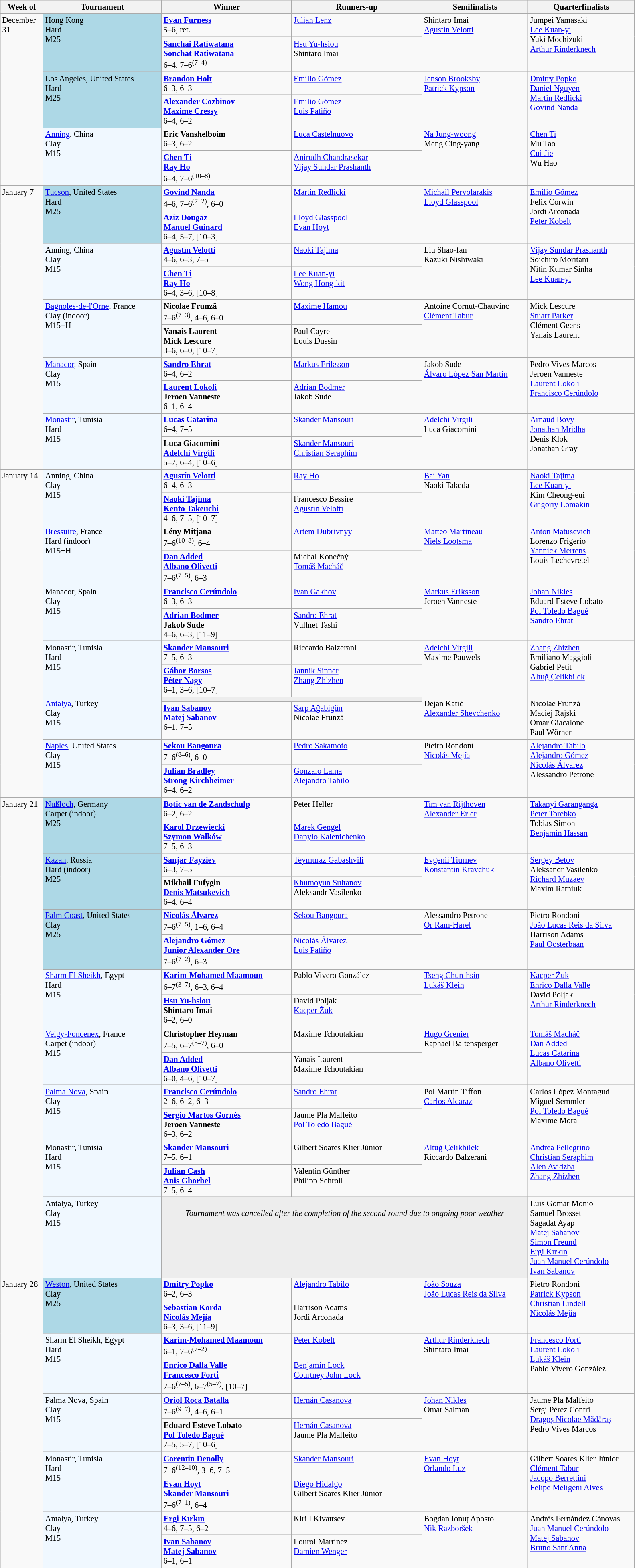<table class="wikitable" style="font-size:85%;">
<tr>
<th width="65">Week of</th>
<th style="width:190px;">Tournament</th>
<th style="width:210px;">Winner</th>
<th style="width:210px;">Runners-up</th>
<th style="width:170px;">Semifinalists</th>
<th style="width:170px;">Quarterfinalists</th>
</tr>
<tr valign=top>
<td rowspan=6>December 31</td>
<td rowspan="2" style="background:lightblue;">Hong Kong <br> Hard <br> M25 <br> </td>
<td><strong> <a href='#'>Evan Furness</a></strong> <br> 5–6, ret.</td>
<td> <a href='#'>Julian Lenz</a></td>
<td rowspan=2> Shintaro Imai <br>  <a href='#'>Agustín Velotti</a></td>
<td rowspan=2> Jumpei Yamasaki <br>  <a href='#'>Lee Kuan-yi</a> <br>  Yuki Mochizuki <br>  <a href='#'>Arthur Rinderknech</a></td>
</tr>
<tr valign=top>
<td><strong> <a href='#'>Sanchai Ratiwatana</a> <br>  <a href='#'>Sonchat Ratiwatana</a></strong> <br> 6–4, 7–6<sup>(7–4)</sup></td>
<td> <a href='#'>Hsu Yu-hsiou</a> <br>  Shintaro Imai</td>
</tr>
<tr valign=top>
<td rowspan="2" style="background:lightblue;">Los Angeles, United States <br> Hard <br> M25 <br> </td>
<td><strong> <a href='#'>Brandon Holt</a></strong> <br> 6–3, 6–3</td>
<td> <a href='#'>Emilio Gómez</a></td>
<td rowspan=2> <a href='#'>Jenson Brooksby</a> <br>  <a href='#'>Patrick Kypson</a></td>
<td rowspan=2> <a href='#'>Dmitry Popko</a> <br>  <a href='#'>Daniel Nguyen</a> <br>  <a href='#'>Martin Redlicki</a> <br>  <a href='#'>Govind Nanda</a></td>
</tr>
<tr valign=top>
<td><strong> <a href='#'>Alexander Cozbinov</a> <br>  <a href='#'>Maxime Cressy</a></strong> <br> 6–4, 6–2</td>
<td> <a href='#'>Emilio Gómez</a> <br>  <a href='#'>Luis Patiño</a></td>
</tr>
<tr valign=top>
<td rowspan="2" style="background:#f0f8ff;"><a href='#'>Anning</a>, China <br> Clay <br> M15 <br> </td>
<td><strong> Eric Vanshelboim</strong> <br> 6–3, 6–2</td>
<td> <a href='#'>Luca Castelnuovo</a></td>
<td rowspan=2> <a href='#'>Na Jung-woong</a> <br>  Meng Cing-yang</td>
<td rowspan=2> <a href='#'>Chen Ti</a> <br>  Mu Tao <br>  <a href='#'>Cui Jie</a> <br>  Wu Hao</td>
</tr>
<tr valign=top>
<td><strong> <a href='#'>Chen Ti</a> <br>  <a href='#'>Ray Ho</a></strong> <br> 6–4, 7–6<sup>(10–8)</sup></td>
<td> <a href='#'>Anirudh Chandrasekar</a> <br>  <a href='#'>Vijay Sundar Prashanth</a></td>
</tr>
<tr valign=top>
<td rowspan=10>January 7</td>
<td rowspan="2" style="background:lightblue;"><a href='#'>Tucson</a>, United States <br> Hard <br> M25 <br> </td>
<td><strong> <a href='#'>Govind Nanda</a></strong> <br> 4–6, 7–6<sup>(7–2)</sup>, 6–0</td>
<td> <a href='#'>Martin Redlicki</a></td>
<td rowspan=2> <a href='#'>Michail Pervolarakis</a> <br>  <a href='#'>Lloyd Glasspool</a></td>
<td rowspan=2> <a href='#'>Emilio Gómez</a> <br>  Felix Corwin <br>  Jordi Arconada <br>  <a href='#'>Peter Kobelt</a></td>
</tr>
<tr valign=top>
<td><strong> <a href='#'>Aziz Dougaz</a> <br>  <a href='#'>Manuel Guinard</a></strong> <br> 6–4, 5–7, [10–3]</td>
<td> <a href='#'>Lloyd Glasspool</a> <br>  <a href='#'>Evan Hoyt</a></td>
</tr>
<tr valign=top>
<td rowspan="2" style="background:#f0f8ff;">Anning, China <br> Clay <br> M15 <br> </td>
<td><strong> <a href='#'>Agustín Velotti</a></strong> <br> 4–6, 6–3, 7–5</td>
<td> <a href='#'>Naoki Tajima</a></td>
<td rowspan=2> Liu Shao-fan <br>  Kazuki Nishiwaki</td>
<td rowspan=2> <a href='#'>Vijay Sundar Prashanth</a> <br>  Soichiro Moritani <br>  Nitin Kumar Sinha <br>  <a href='#'>Lee Kuan-yi</a></td>
</tr>
<tr valign=top>
<td><strong> <a href='#'>Chen Ti</a> <br>  <a href='#'>Ray Ho</a></strong> <br> 6–4, 3–6, [10–8]</td>
<td> <a href='#'>Lee Kuan-yi</a> <br>  <a href='#'>Wong Hong-kit</a></td>
</tr>
<tr valign=top>
<td rowspan="2" style="background:#f0f8ff;"><a href='#'>Bagnoles-de-l'Orne</a>, France <br> Clay (indoor) <br> M15+H <br> </td>
<td><strong> Nicolae Frunză</strong><br> 7–6<sup>(7–3)</sup>, 4–6, 6–0</td>
<td> <a href='#'>Maxime Hamou</a></td>
<td rowspan=2> Antoine Cornut-Chauvinc <br>  <a href='#'>Clément Tabur</a></td>
<td rowspan=2> Mick Lescure <br>  <a href='#'>Stuart Parker</a> <br>  Clément Geens <br>  Yanais Laurent</td>
</tr>
<tr valign=top>
<td><strong> Yanais Laurent <br>  Mick Lescure</strong> <br> 3–6, 6–0, [10–7]</td>
<td> Paul Cayre <br>  Louis Dussin</td>
</tr>
<tr valign=top>
<td rowspan="2" style="background:#f0f8ff;"><a href='#'>Manacor</a>, Spain <br> Clay <br> M15 <br> </td>
<td><strong> <a href='#'>Sandro Ehrat</a></strong> <br> 6–4, 6–2</td>
<td> <a href='#'>Markus Eriksson</a></td>
<td rowspan=2> Jakob Sude <br>  <a href='#'>Álvaro López San Martín</a></td>
<td rowspan=2> Pedro Vives Marcos <br>  Jeroen Vanneste <br>  <a href='#'>Laurent Lokoli</a> <br>  <a href='#'>Francisco Cerúndolo</a></td>
</tr>
<tr valign=top>
<td><strong> <a href='#'>Laurent Lokoli</a> <br>  Jeroen Vanneste</strong> <br> 6–1, 6–4</td>
<td> <a href='#'>Adrian Bodmer</a> <br>  Jakob Sude</td>
</tr>
<tr valign=top>
<td rowspan="2" style="background:#f0f8ff;"><a href='#'>Monastir</a>, Tunisia <br> Hard <br> M15 <br> </td>
<td><strong> <a href='#'>Lucas Catarina</a></strong> <br> 6–4, 7–5</td>
<td> <a href='#'>Skander Mansouri</a></td>
<td rowspan=2> <a href='#'>Adelchi Virgili</a> <br>  Luca Giacomini</td>
<td rowspan=2> <a href='#'>Arnaud Bovy</a> <br>  <a href='#'>Jonathan Mridha</a> <br>  Denis Klok <br>  Jonathan Gray</td>
</tr>
<tr valign=top>
<td><strong> Luca Giacomini <br>  <a href='#'>Adelchi Virgili</a></strong> <br> 5–7, 6–4, [10–6]</td>
<td> <a href='#'>Skander Mansouri</a> <br>  <a href='#'>Christian Seraphim</a></td>
</tr>
<tr valign=top>
<td rowspan=12>January 14</td>
<td rowspan="2" style="background:#f0f8ff;">Anning, China <br> Clay <br> M15 <br> </td>
<td><strong> <a href='#'>Agustín Velotti</a></strong> <br> 6–4, 6–3</td>
<td> <a href='#'>Ray Ho</a></td>
<td rowspan=2> <a href='#'>Bai Yan</a> <br>  Naoki Takeda</td>
<td rowspan=2> <a href='#'>Naoki Tajima</a> <br>  <a href='#'>Lee Kuan-yi</a> <br>  Kim Cheong-eui <br>  <a href='#'>Grigoriy Lomakin</a></td>
</tr>
<tr valign=top>
<td><strong> <a href='#'>Naoki Tajima</a> <br>  <a href='#'>Kento Takeuchi</a></strong> <br> 4–6, 7–5, [10–7]</td>
<td> Francesco Bessire <br>  <a href='#'>Agustín Velotti</a></td>
</tr>
<tr valign=top>
<td rowspan="2" style="background:#f0f8ff;"><a href='#'>Bressuire</a>, France <br> Hard (indoor) <br> M15+H <br> </td>
<td><strong> Lény Mitjana</strong> <br> 7–6<sup>(10–8)</sup>, 6–4</td>
<td> <a href='#'>Artem Dubrivnyy</a></td>
<td rowspan=2> <a href='#'>Matteo Martineau</a> <br>  <a href='#'>Niels Lootsma</a></td>
<td rowspan=2> <a href='#'>Anton Matusevich</a> <br>  Lorenzo Frigerio <br>  <a href='#'>Yannick Mertens</a> <br>  Louis Lechevretel</td>
</tr>
<tr valign=top>
<td><strong> <a href='#'>Dan Added</a> <br>  <a href='#'>Albano Olivetti</a></strong> <br> 7–6<sup>(7–5)</sup>, 6–3</td>
<td> Michal Konečný <br>  <a href='#'>Tomáš Macháč</a></td>
</tr>
<tr valign=top>
<td rowspan="2" style="background:#f0f8ff;">Manacor, Spain <br> Clay <br> M15 <br> </td>
<td><strong> <a href='#'>Francisco Cerúndolo</a></strong> <br> 6–3, 6–3</td>
<td> <a href='#'>Ivan Gakhov</a></td>
<td rowspan=2> <a href='#'>Markus Eriksson</a> <br>  Jeroen Vanneste</td>
<td rowspan=2> <a href='#'>Johan Nikles</a> <br>  Eduard Esteve Lobato <br>  <a href='#'>Pol Toledo Bagué</a> <br>  <a href='#'>Sandro Ehrat</a></td>
</tr>
<tr valign=top>
<td><strong> <a href='#'>Adrian Bodmer</a> <br>  Jakob Sude</strong> <br> 4–6, 6–3, [11–9]</td>
<td> <a href='#'>Sandro Ehrat</a> <br>  Vullnet Tashi</td>
</tr>
<tr valign=top>
<td rowspan="2" style="background:#f0f8ff;">Monastir, Tunisia <br> Hard <br> M15 <br> </td>
<td><strong> <a href='#'>Skander Mansouri</a></strong> <br> 7–5, 6–3</td>
<td> Riccardo Balzerani</td>
<td rowspan=2> <a href='#'>Adelchi Virgili</a> <br>  Maxime Pauwels</td>
<td rowspan=2> <a href='#'>Zhang Zhizhen</a> <br>  Emiliano Maggioli <br>  Gabriel Petit <br>  <a href='#'>Altuğ Çelikbilek</a></td>
</tr>
<tr valign=top>
<td><strong> <a href='#'>Gábor Borsos</a> <br>  <a href='#'>Péter Nagy</a></strong> <br> 6–1, 3–6, [10–7]</td>
<td> <a href='#'>Jannik Sinner</a> <br>  <a href='#'>Zhang Zhizhen</a></td>
</tr>
<tr valign=top>
<td rowspan="2" style="background:#f0f8ff;"><a href='#'>Antalya</a>, Turkey <br> Clay <br> M15 <br> </td>
<td colspan=2 style="text-align:center; background:#ededed;"></td>
<td rowspan=2> Dejan Katić <br>  <a href='#'>Alexander Shevchenko</a></td>
<td rowspan=2> Nicolae Frunză <br>  Maciej Rajski <br>  Omar Giacalone <br>  Paul Wörner</td>
</tr>
<tr valign=top>
<td><strong> <a href='#'>Ivan Sabanov</a> <br>  <a href='#'>Matej Sabanov</a></strong> <br> 6–1, 7–5</td>
<td> <a href='#'>Sarp Ağabigün</a> <br>  Nicolae Frunză</td>
</tr>
<tr valign=top>
<td rowspan="2" style="background:#f0f8ff;"><a href='#'>Naples</a>, United States <br> Clay <br> M15 <br> </td>
<td><strong> <a href='#'>Sekou Bangoura</a></strong> <br> 7–6<sup>(8–6)</sup>, 6–0</td>
<td> <a href='#'>Pedro Sakamoto</a></td>
<td rowspan=2> Pietro Rondoni <br>  <a href='#'>Nicolás Mejía</a></td>
<td rowspan=2> <a href='#'>Alejandro Tabilo</a> <br>  <a href='#'>Alejandro Gómez</a> <br>  <a href='#'>Nicolás Álvarez</a> <br>  Alessandro Petrone</td>
</tr>
<tr valign=top>
<td><strong> <a href='#'>Julian Bradley</a> <br>  <a href='#'>Strong Kirchheimer</a></strong> <br> 6–4, 6–2</td>
<td> <a href='#'>Gonzalo Lama</a> <br>  <a href='#'>Alejandro Tabilo</a></td>
</tr>
<tr valign=top>
<td rowspan=15>January 21</td>
<td rowspan="2" style="background:lightblue;"><a href='#'>Nußloch</a>, Germany <br> Carpet (indoor) <br> M25 <br> </td>
<td><strong> <a href='#'>Botic van de Zandschulp</a></strong> <br> 6–2, 6–2</td>
<td> Peter Heller</td>
<td rowspan=2> <a href='#'>Tim van Rijthoven</a> <br>  <a href='#'>Alexander Erler</a></td>
<td rowspan=2> <a href='#'>Takanyi Garanganga</a> <br>  <a href='#'>Peter Torebko</a> <br>  Tobias Simon <br>  <a href='#'>Benjamin Hassan</a></td>
</tr>
<tr valign=top>
<td><strong> <a href='#'>Karol Drzewiecki</a> <br>  <a href='#'>Szymon Walków</a></strong> <br> 7–5, 6–3</td>
<td> <a href='#'>Marek Gengel</a> <br>  <a href='#'>Danylo Kalenichenko</a></td>
</tr>
<tr valign=top>
<td rowspan="2" style="background:lightblue;"><a href='#'>Kazan</a>, Russia <br> Hard (indoor) <br> M25 <br> </td>
<td><strong> <a href='#'>Sanjar Fayziev</a></strong> <br> 6–3, 7–5</td>
<td> <a href='#'>Teymuraz Gabashvili</a></td>
<td rowspan=2> <a href='#'>Evgenii Tiurnev</a> <br>  <a href='#'>Konstantin Kravchuk</a></td>
<td rowspan=2> <a href='#'>Sergey Betov</a> <br>  Aleksandr Vasilenko <br>  <a href='#'>Richard Muzaev</a> <br>  Maxim Ratniuk</td>
</tr>
<tr valign=top>
<td><strong> Mikhail Fufygin <br>  <a href='#'>Denis Matsukevich</a></strong> <br> 6–4, 6–4</td>
<td> <a href='#'>Khumoyun Sultanov</a> <br>  Aleksandr Vasilenko</td>
</tr>
<tr valign=top>
<td rowspan="2" style="background:lightblue;"><a href='#'>Palm Coast</a>, United States <br> Clay <br> M25 <br> </td>
<td><strong> <a href='#'>Nicolás Álvarez</a></strong> <br> 7–6<sup>(7–5)</sup>, 1–6, 6–4</td>
<td> <a href='#'>Sekou Bangoura</a></td>
<td rowspan=2> Alessandro Petrone <br>  <a href='#'>Or Ram-Harel</a></td>
<td rowspan=2> Pietro Rondoni <br>  <a href='#'>João Lucas Reis da Silva</a> <br>  Harrison Adams <br>  <a href='#'>Paul Oosterbaan</a></td>
</tr>
<tr valign=top>
<td><strong> <a href='#'>Alejandro Gómez</a> <br>  <a href='#'>Junior Alexander Ore</a></strong> <br> 7–6<sup>(7–2)</sup>, 6–3</td>
<td> <a href='#'>Nicolás Álvarez</a> <br>  <a href='#'>Luis Patiño</a></td>
</tr>
<tr valign=top>
<td rowspan="2" style="background:#f0f8ff;"><a href='#'>Sharm El Sheikh</a>, Egypt <br> Hard <br> M15 <br> </td>
<td><strong> <a href='#'>Karim-Mohamed Maamoun</a></strong> <br> 6–7<sup>(3–7)</sup>, 6–3, 6–4</td>
<td> Pablo Vivero González</td>
<td rowspan=2> <a href='#'>Tseng Chun-hsin</a> <br>  <a href='#'>Lukáš Klein</a></td>
<td rowspan=2> <a href='#'>Kacper Żuk</a> <br>  <a href='#'>Enrico Dalla Valle</a> <br>  David Poljak <br>  <a href='#'>Arthur Rinderknech</a></td>
</tr>
<tr valign=top>
<td><strong> <a href='#'>Hsu Yu-hsiou</a> <br>  Shintaro Imai</strong> <br> 6–2, 6–0</td>
<td> David Poljak <br>  <a href='#'>Kacper Żuk</a></td>
</tr>
<tr valign=top>
<td rowspan="2" style="background:#f0f8ff;"><a href='#'>Veigy-Foncenex</a>, France <br> Carpet (indoor) <br> M15 <br> </td>
<td><strong> Christopher Heyman</strong> <br> 7–5, 6–7<sup>(5–7)</sup>, 6–0</td>
<td> Maxime Tchoutakian</td>
<td rowspan=2> <a href='#'>Hugo Grenier</a> <br>  Raphael Baltensperger</td>
<td rowspan=2> <a href='#'>Tomáš Macháč</a> <br>  <a href='#'>Dan Added</a> <br>  <a href='#'>Lucas Catarina</a> <br>  <a href='#'>Albano Olivetti</a></td>
</tr>
<tr valign=top>
<td><strong> <a href='#'>Dan Added</a> <br>  <a href='#'>Albano Olivetti</a></strong> <br> 6–0, 4–6, [10–7]</td>
<td> Yanais Laurent <br>  Maxime Tchoutakian</td>
</tr>
<tr valign=top>
<td rowspan="2" style="background:#f0f8ff;"><a href='#'>Palma Nova</a>, Spain <br> Clay <br> M15 <br> </td>
<td><strong> <a href='#'>Francisco Cerúndolo</a></strong> <br> 2–6, 6–2, 6–3</td>
<td> <a href='#'>Sandro Ehrat</a></td>
<td rowspan=2> Pol Martín Tiffon <br>  <a href='#'>Carlos Alcaraz</a></td>
<td rowspan=2> Carlos López Montagud <br>  Miguel Semmler <br>  <a href='#'>Pol Toledo Bagué</a> <br>  Maxime Mora</td>
</tr>
<tr valign=top>
<td><strong> <a href='#'>Sergio Martos Gornés</a> <br>  Jeroen Vanneste</strong> <br> 6–3, 6–2</td>
<td> Jaume Pla Malfeito <br>  <a href='#'>Pol Toledo Bagué</a></td>
</tr>
<tr valign=top>
<td rowspan="2" style="background:#f0f8ff;">Monastir, Tunisia <br> Hard <br> M15 <br> </td>
<td><strong> <a href='#'>Skander Mansouri</a></strong> <br> 7–5, 6–1</td>
<td> Gilbert Soares Klier Júnior</td>
<td rowspan=2> <a href='#'>Altuğ Çelikbilek</a> <br>  Riccardo Balzerani</td>
<td rowspan=2> <a href='#'>Andrea Pellegrino</a> <br>  <a href='#'>Christian Seraphim</a> <br>  <a href='#'>Alen Avidzba</a> <br>  <a href='#'>Zhang Zhizhen</a></td>
</tr>
<tr valign=top>
<td><strong> <a href='#'>Julian Cash</a> <br>  <a href='#'>Anis Ghorbel</a></strong> <br> 7–5, 6–4</td>
<td> Valentin Günther <br>  Philipp Schroll</td>
</tr>
<tr valign=top>
<td style="background:#f0f8ff;">Antalya, Turkey <br> Clay <br> M15 <br> </td>
<td colspan=3 style="text-align:center; background:#ededed;"><br> <em>Tournament was cancelled after the completion of the second round due to ongoing poor weather</em></td>
<td> Luis Gomar Monio <br>  Samuel Brosset <br>  Sagadat Ayap <br>  <a href='#'>Matej Sabanov</a> <br>  <a href='#'>Simon Freund</a> <br>  <a href='#'>Ergi Kırkın</a> <br>  <a href='#'>Juan Manuel Cerúndolo</a> <br>  <a href='#'>Ivan Sabanov</a></td>
</tr>
<tr valign=top>
<td rowspan=10>January 28</td>
<td rowspan="2" style="background:lightblue;"><a href='#'>Weston</a>, United States <br> Clay <br> M25 <br> </td>
<td><strong> <a href='#'>Dmitry Popko</a></strong> <br> 6–2, 6–3</td>
<td> <a href='#'>Alejandro Tabilo</a></td>
<td rowspan=2> <a href='#'>João Souza</a> <br>  <a href='#'>João Lucas Reis da Silva</a></td>
<td rowspan=2> Pietro Rondoni <br>  <a href='#'>Patrick Kypson</a> <br>  <a href='#'>Christian Lindell</a> <br>  <a href='#'>Nicolás Mejía</a></td>
</tr>
<tr valign=top>
<td><strong> <a href='#'>Sebastian Korda</a> <br>  <a href='#'>Nicolás Mejía</a></strong> <br> 6–3, 3–6, [11–9]</td>
<td> Harrison Adams <br>  Jordi Arconada</td>
</tr>
<tr valign=top>
<td rowspan="2" style="background:#f0f8ff;">Sharm El Sheikh, Egypt <br> Hard <br> M15 <br> </td>
<td><strong> <a href='#'>Karim-Mohamed Maamoun</a></strong> <br> 6–1, 7–6<sup>(7–2)</sup></td>
<td> <a href='#'>Peter Kobelt</a></td>
<td rowspan=2> <a href='#'>Arthur Rinderknech</a> <br>  Shintaro Imai</td>
<td rowspan=2> <a href='#'>Francesco Forti</a> <br>  <a href='#'>Laurent Lokoli</a> <br>  <a href='#'>Lukáš Klein</a> <br>  Pablo Vivero González</td>
</tr>
<tr valign=top>
<td><strong> <a href='#'>Enrico Dalla Valle</a> <br>  <a href='#'>Francesco Forti</a></strong> <br> 7–6<sup>(7–5)</sup>, 6–7<sup>(5–7)</sup>, [10–7]</td>
<td> <a href='#'>Benjamin Lock</a> <br>  <a href='#'>Courtney John Lock</a></td>
</tr>
<tr valign=top>
<td rowspan="2" style="background:#f0f8ff;">Palma Nova, Spain <br> Clay <br> M15 <br> </td>
<td><strong> <a href='#'>Oriol Roca Batalla</a></strong> <br> 7–6<sup>(9–7)</sup>, 4–6, 6–1</td>
<td> <a href='#'>Hernán Casanova</a></td>
<td rowspan=2> <a href='#'>Johan Nikles</a> <br>  Omar Salman</td>
<td rowspan=2> Jaume Pla Malfeito <br>   Sergi Pérez Contri <br>  <a href='#'>Dragoș Nicolae Mădăraș</a> <br>  Pedro Vives Marcos</td>
</tr>
<tr valign=top>
<td><strong> Eduard Esteve Lobato <br>  <a href='#'>Pol Toledo Bagué</a></strong> <br> 7–5, 5–7, [10–6]</td>
<td> <a href='#'>Hernán Casanova</a> <br>  Jaume Pla Malfeito</td>
</tr>
<tr valign=top>
<td rowspan="2" style="background:#f0f8ff;">Monastir, Tunisia <br> Hard <br> M15 <br> </td>
<td><strong> <a href='#'>Corentin Denolly</a></strong> <br> 7–6<sup>(12–10)</sup>, 3–6, 7–5</td>
<td> <a href='#'>Skander Mansouri</a></td>
<td rowspan=2> <a href='#'>Evan Hoyt</a> <br>  <a href='#'>Orlando Luz</a></td>
<td rowspan=2> Gilbert Soares Klier Júnior <br>  <a href='#'>Clément Tabur</a> <br>  <a href='#'>Jacopo Berrettini</a> <br>  <a href='#'>Felipe Meligeni Alves</a></td>
</tr>
<tr valign=top>
<td><strong> <a href='#'>Evan Hoyt</a> <br>  <a href='#'>Skander Mansouri</a></strong> <br> 7–6<sup>(7–1)</sup>, 6–4</td>
<td> <a href='#'>Diego Hidalgo</a> <br>  Gilbert Soares Klier Júnior</td>
</tr>
<tr valign=top>
<td rowspan="2" style="background:#f0f8ff;">Antalya, Turkey <br> Clay <br> M15 <br> </td>
<td><strong> <a href='#'>Ergi Kırkın</a></strong> <br> 4–6, 7–5, 6–2</td>
<td> Kirill Kivattsev</td>
<td rowspan=2> Bogdan Ionuț Apostol <br>  <a href='#'>Nik Razboršek</a></td>
<td rowspan=2> Andrés Fernández Cánovas <br>  <a href='#'>Juan Manuel Cerúndolo</a> <br>  <a href='#'>Matej Sabanov</a> <br>  <a href='#'>Bruno Sant'Anna</a></td>
</tr>
<tr valign=top>
<td><strong> <a href='#'>Ivan Sabanov</a> <br>  <a href='#'>Matej Sabanov</a></strong> <br> 6–1, 6–1</td>
<td> Louroi Martinez <br>  <a href='#'>Damien Wenger</a></td>
</tr>
<tr valign=top>
</tr>
</table>
